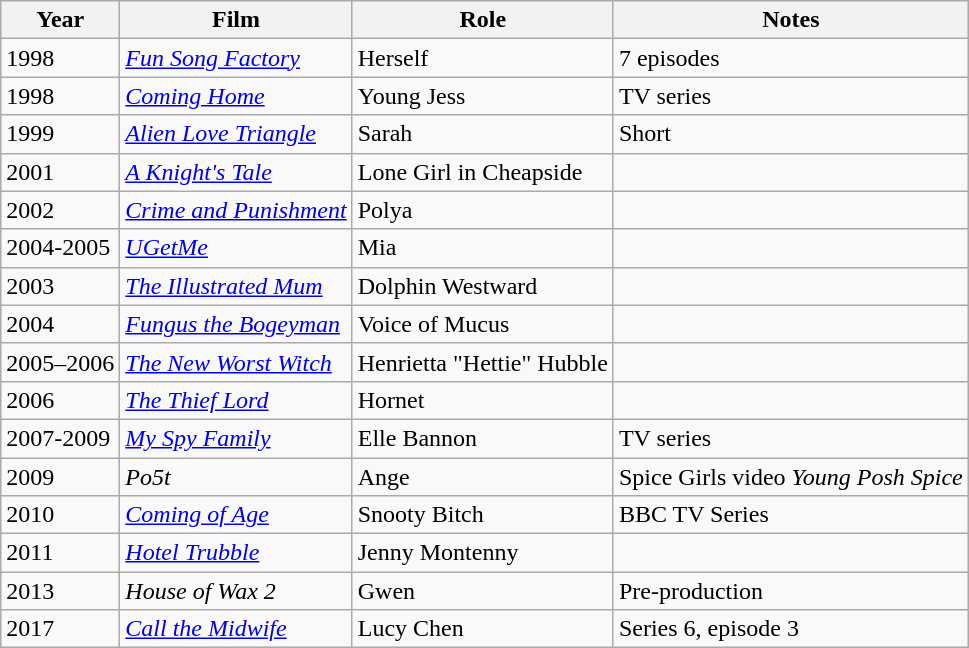<table class="wikitable sortable">
<tr>
<th>Year</th>
<th>Film</th>
<th>Role</th>
<th>Notes</th>
</tr>
<tr>
<td>1998</td>
<td><em><a href='#'>Fun Song Factory</a></em></td>
<td>Herself</td>
<td>7 episodes</td>
</tr>
<tr>
<td>1998</td>
<td><em><a href='#'>Coming Home</a></em></td>
<td>Young Jess</td>
<td>TV series</td>
</tr>
<tr>
<td>1999</td>
<td><em><a href='#'>Alien Love Triangle</a></em></td>
<td>Sarah</td>
<td>Short</td>
</tr>
<tr>
<td>2001</td>
<td><em><a href='#'>A Knight's Tale</a></em></td>
<td>Lone Girl in Cheapside</td>
<td></td>
</tr>
<tr>
<td>2002</td>
<td><em><a href='#'>Crime and Punishment</a></em></td>
<td>Polya</td>
<td></td>
</tr>
<tr>
<td>2004-2005</td>
<td><em><a href='#'>UGetMe</a></em></td>
<td>Mia</td>
<td></td>
</tr>
<tr>
<td>2003</td>
<td><em><a href='#'>The Illustrated Mum</a></em></td>
<td>Dolphin Westward</td>
<td></td>
</tr>
<tr>
<td>2004</td>
<td><em><a href='#'>Fungus the Bogeyman</a></em></td>
<td>Voice of Mucus</td>
<td></td>
</tr>
<tr>
<td>2005–2006</td>
<td><em><a href='#'>The New Worst Witch</a></em></td>
<td>Henrietta "Hettie" Hubble</td>
<td></td>
</tr>
<tr>
<td>2006</td>
<td><em><a href='#'>The Thief Lord</a></em></td>
<td>Hornet</td>
<td></td>
</tr>
<tr>
<td>2007-2009</td>
<td><em><a href='#'>My Spy Family</a></em></td>
<td>Elle Bannon</td>
<td>TV series</td>
</tr>
<tr>
<td>2009</td>
<td><em>Po5t</em></td>
<td>Ange</td>
<td>Spice Girls video <em>Young Posh Spice</em></td>
</tr>
<tr>
<td>2010</td>
<td><em><a href='#'>Coming of Age</a></em></td>
<td>Snooty Bitch</td>
<td>BBC TV Series</td>
</tr>
<tr>
<td>2011</td>
<td><em><a href='#'>Hotel Trubble</a></em></td>
<td>Jenny Montenny</td>
<td></td>
</tr>
<tr>
<td>2013</td>
<td><em>House of Wax 2</em></td>
<td>Gwen</td>
<td>Pre-production</td>
</tr>
<tr>
<td>2017</td>
<td><em><a href='#'>Call the Midwife</a></em></td>
<td>Lucy Chen</td>
<td>Series 6, episode 3</td>
</tr>
</table>
